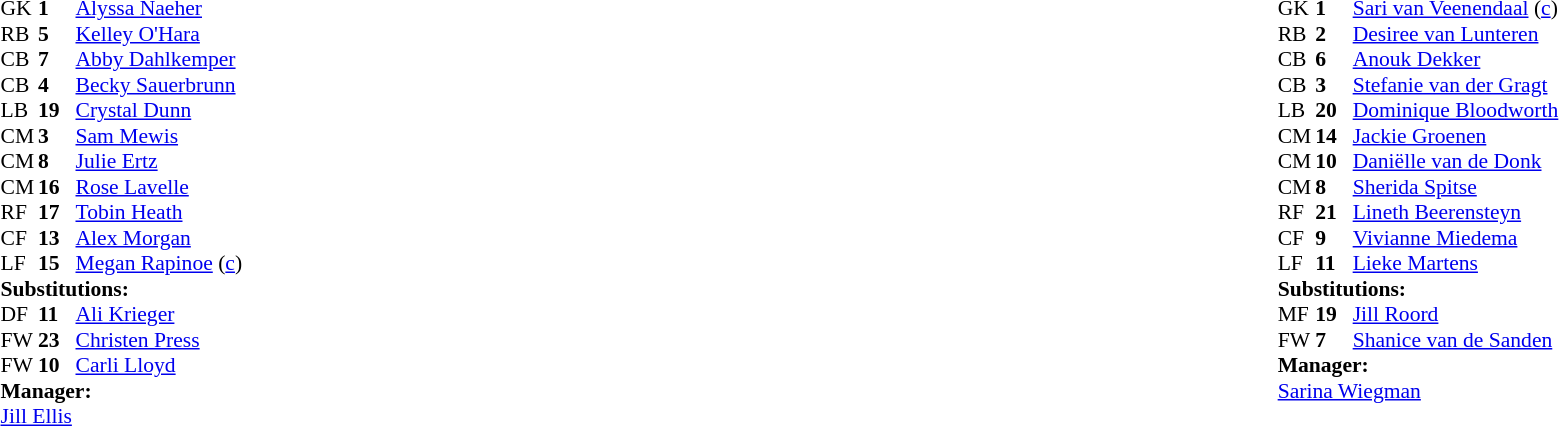<table width="100%">
<tr>
<td valign="top" width="40%"><br><table style="font-size:90%" cellspacing="0" cellpadding="0">
<tr>
<th width=25></th>
<th width=25></th>
</tr>
<tr>
<td>GK</td>
<td><strong>1</strong></td>
<td><a href='#'>Alyssa Naeher</a></td>
</tr>
<tr>
<td>RB</td>
<td><strong>5</strong></td>
<td><a href='#'>Kelley O'Hara</a></td>
<td></td>
<td></td>
</tr>
<tr>
<td>CB</td>
<td><strong>7</strong></td>
<td><a href='#'>Abby Dahlkemper</a></td>
<td></td>
</tr>
<tr>
<td>CB</td>
<td><strong>4</strong></td>
<td><a href='#'>Becky Sauerbrunn</a></td>
</tr>
<tr>
<td>LB</td>
<td><strong>19</strong></td>
<td><a href='#'>Crystal Dunn</a></td>
</tr>
<tr>
<td>CM</td>
<td><strong>3</strong></td>
<td><a href='#'>Sam Mewis</a></td>
</tr>
<tr>
<td>CM</td>
<td><strong>8</strong></td>
<td><a href='#'>Julie Ertz</a></td>
</tr>
<tr>
<td>CM</td>
<td><strong>16</strong></td>
<td><a href='#'>Rose Lavelle</a></td>
</tr>
<tr>
<td>RF</td>
<td><strong>17</strong></td>
<td><a href='#'>Tobin Heath</a></td>
<td></td>
<td></td>
</tr>
<tr>
<td>CF</td>
<td><strong>13</strong></td>
<td><a href='#'>Alex Morgan</a></td>
</tr>
<tr>
<td>LF</td>
<td><strong>15</strong></td>
<td><a href='#'>Megan Rapinoe</a> (<a href='#'>c</a>)</td>
<td></td>
<td></td>
</tr>
<tr>
<td colspan=3><strong>Substitutions:</strong></td>
</tr>
<tr>
<td>DF</td>
<td><strong>11</strong></td>
<td><a href='#'>Ali Krieger</a></td>
<td></td>
<td></td>
</tr>
<tr>
<td>FW</td>
<td><strong>23</strong></td>
<td><a href='#'>Christen Press</a></td>
<td></td>
<td></td>
</tr>
<tr>
<td>FW</td>
<td><strong>10</strong></td>
<td><a href='#'>Carli Lloyd</a></td>
<td></td>
<td></td>
</tr>
<tr>
<td colspan=3><strong>Manager:</strong></td>
</tr>
<tr>
<td colspan=3><a href='#'>Jill Ellis</a></td>
</tr>
</table>
</td>
<td valign="top"></td>
<td valign="top" width="50%"><br><table style="font-size:90%; margin:auto" cellspacing="0" cellpadding="0">
<tr>
<th width=25></th>
<th width=25></th>
</tr>
<tr>
<td>GK</td>
<td><strong>1</strong></td>
<td><a href='#'>Sari van Veenendaal</a> (<a href='#'>c</a>)</td>
</tr>
<tr>
<td>RB</td>
<td><strong>2</strong></td>
<td><a href='#'>Desiree van Lunteren</a></td>
</tr>
<tr>
<td>CB</td>
<td><strong>6</strong></td>
<td><a href='#'>Anouk Dekker</a></td>
<td></td>
<td></td>
</tr>
<tr>
<td>CB</td>
<td><strong>3</strong></td>
<td><a href='#'>Stefanie van der Gragt</a></td>
<td></td>
</tr>
<tr>
<td>LB</td>
<td><strong>20</strong></td>
<td><a href='#'>Dominique Bloodworth</a></td>
</tr>
<tr>
<td>CM</td>
<td><strong>14</strong></td>
<td><a href='#'>Jackie Groenen</a></td>
</tr>
<tr>
<td>CM</td>
<td><strong>10</strong></td>
<td><a href='#'>Daniëlle van de Donk</a></td>
</tr>
<tr>
<td>CM</td>
<td><strong>8</strong></td>
<td><a href='#'>Sherida Spitse</a></td>
<td></td>
</tr>
<tr>
<td>RF</td>
<td><strong>21</strong></td>
<td><a href='#'>Lineth Beerensteyn</a></td>
</tr>
<tr>
<td>CF</td>
<td><strong>9</strong></td>
<td><a href='#'>Vivianne Miedema</a></td>
</tr>
<tr>
<td>LF</td>
<td><strong>11</strong></td>
<td><a href='#'>Lieke Martens</a></td>
<td></td>
<td></td>
</tr>
<tr>
<td colspan=3><strong>Substitutions:</strong></td>
</tr>
<tr>
<td>MF</td>
<td><strong>19</strong></td>
<td><a href='#'>Jill Roord</a></td>
<td></td>
<td></td>
</tr>
<tr>
<td>FW</td>
<td><strong>7</strong></td>
<td><a href='#'>Shanice van de Sanden</a></td>
<td></td>
<td></td>
</tr>
<tr>
<td colspan=3><strong>Manager:</strong></td>
</tr>
<tr>
<td colspan=3><a href='#'>Sarina Wiegman</a></td>
</tr>
</table>
</td>
</tr>
</table>
